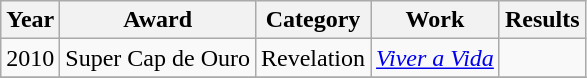<table class="wikitable">
<tr>
<th>Year</th>
<th>Award</th>
<th>Category</th>
<th>Work</th>
<th>Results</th>
</tr>
<tr>
<td>2010</td>
<td>Super Cap de Ouro</td>
<td>Revelation</td>
<td><em><a href='#'>Viver a Vida</a></em></td>
<td></td>
</tr>
<tr>
</tr>
</table>
